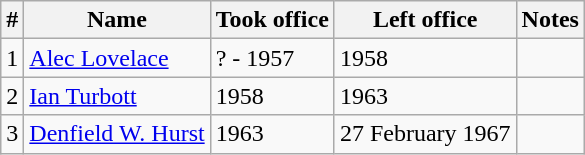<table class="wikitable">
<tr>
<th>#</th>
<th>Name</th>
<th>Took office</th>
<th>Left office</th>
<th>Notes</th>
</tr>
<tr>
<td>1</td>
<td><a href='#'>Alec Lovelace</a></td>
<td>? - 1957</td>
<td>1958</td>
<td></td>
</tr>
<tr>
<td>2</td>
<td><a href='#'>Ian Turbott</a></td>
<td>1958</td>
<td>1963</td>
<td></td>
</tr>
<tr>
<td>3</td>
<td><a href='#'>Denfield W. Hurst</a></td>
<td>1963</td>
<td>27 February 1967</td>
<td></td>
</tr>
</table>
